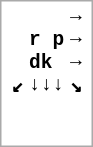<table class="infobox" border="0" cellpadding="0" cellspacing="0" style="background:white;font:100% monospace;text-align:center;">
<tr>
<td rowspan="3"></td>
<th></th>
<th></th>
<th></th>
<th>→</th>
</tr>
<tr>
<th>r</th>
<th></th>
<th>p</th>
<th>→</th>
</tr>
<tr>
<th>d</th>
<th>k</th>
<th></th>
<th>→</th>
</tr>
<tr>
<th>↙<br><br>  </th>
<th>↓<br><br></th>
<th>↓<br><br></th>
<th>↓<br><br></th>
<th>↘<br><br>  </th>
</tr>
</table>
